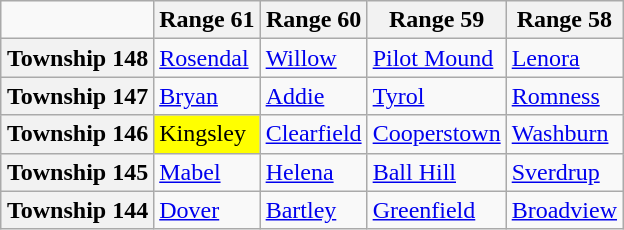<table class="wikitable" style="margin-left: auto; margin-right: auto; border: none;">
<tr>
<td></td>
<th scope="col">Range 61</th>
<th scope="col">Range 60</th>
<th scope="col">Range 59</th>
<th scope="col">Range 58</th>
</tr>
<tr>
<th scope="col">Township 148</th>
<td><a href='#'>Rosendal</a></td>
<td><a href='#'>Willow</a></td>
<td><a href='#'>Pilot Mound</a></td>
<td><a href='#'>Lenora</a></td>
</tr>
<tr>
<th scope="col">Township 147</th>
<td><a href='#'>Bryan</a></td>
<td><a href='#'>Addie</a></td>
<td><a href='#'>Tyrol</a></td>
<td><a href='#'>Romness</a></td>
</tr>
<tr>
<th scope="col">Township 146</th>
<td style="background: yellow">Kingsley</td>
<td><a href='#'>Clearfield</a></td>
<td><a href='#'>Cooperstown</a></td>
<td><a href='#'>Washburn</a></td>
</tr>
<tr>
<th scope="col">Township 145</th>
<td><a href='#'>Mabel</a></td>
<td><a href='#'>Helena</a></td>
<td><a href='#'>Ball Hill</a></td>
<td><a href='#'>Sverdrup</a></td>
</tr>
<tr>
<th scope="col">Township 144</th>
<td><a href='#'>Dover</a></td>
<td><a href='#'>Bartley</a></td>
<td><a href='#'>Greenfield</a></td>
<td><a href='#'>Broadview</a></td>
</tr>
</table>
